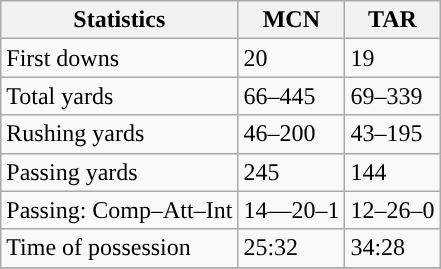<table class="wikitable" style="float: left;">
<tr>
<th>Statistics</th>
<th>MCN</th>
<th>TAR</th>
</tr>
<tr>
<td>First downs</td>
<td>20</td>
<td>19</td>
</tr>
<tr>
<td>Total yards</td>
<td>66–445</td>
<td>69–339</td>
</tr>
<tr>
<td>Rushing yards</td>
<td>46–200</td>
<td>43–195</td>
</tr>
<tr>
<td>Passing yards</td>
<td>245</td>
<td>144</td>
</tr>
<tr>
<td>Passing: Comp–Att–Int</td>
<td>14—20–1</td>
<td>12–26–0</td>
</tr>
<tr>
<td>Time of possession</td>
<td>25:32</td>
<td>34:28</td>
</tr>
<tr>
</tr>
</table>
